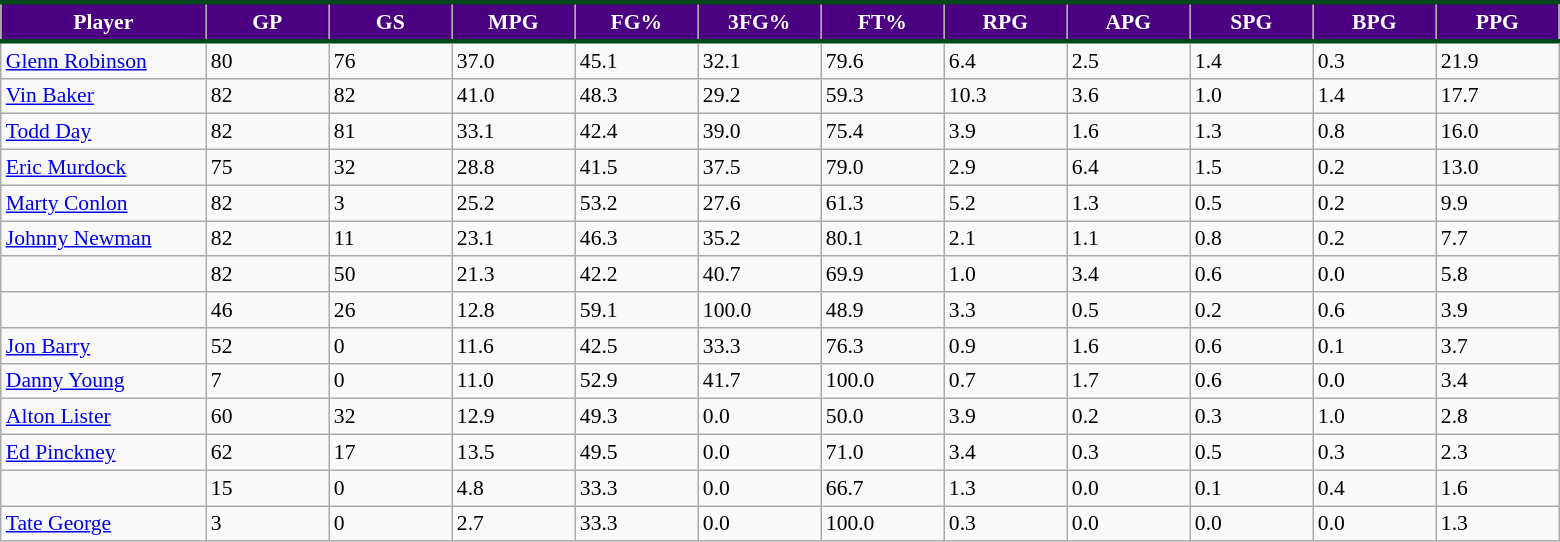<table class="wikitable sortable" style="font-size: 90%">
<tr>
<th style="background:#4B0082; color:#FFFFFF; border-top:#00471B 3px solid; border-bottom:#00471B 3px solid;" width="10%">Player</th>
<th style="background:#4B0082; color:#FFFFFF; border-top:#00471B 3px solid; border-bottom:#00471B 3px solid;" width="6%">GP</th>
<th style="background:#4B0082; color:#FFFFFF; border-top:#00471B 3px solid; border-bottom:#00471B 3px solid;" width="6%">GS</th>
<th style="background:#4B0082; color:#FFFFFF; border-top:#00471B 3px solid; border-bottom:#00471B 3px solid;" width="6%">MPG</th>
<th style="background:#4B0082; color:#FFFFFF; border-top:#00471B 3px solid; border-bottom:#00471B 3px solid;"width="6%">FG%</th>
<th style="background:#4B0082; color:#FFFFFF; border-top:#00471B 3px solid; border-bottom:#00471B 3px solid;" width="6%">3FG%</th>
<th style="background:#4B0082; color:#FFFFFF; border-top:#00471B 3px solid; border-bottom:#00471B 3px solid;" width="6%">FT%</th>
<th style="background:#4B0082; color:#FFFFFF; border-top:#00471B 3px solid; border-bottom:#00471B 3px solid;"width="6%">RPG</th>
<th style="background:#4B0082; color:#FFFFFF; border-top:#00471B 3px solid; border-bottom:#00471B 3px solid;"width="6%">APG</th>
<th style="background:#4B0082; color:#FFFFFF; border-top:#00471B 3px solid; border-bottom:#00471B 3px solid;"width="6%">SPG</th>
<th style="background:#4B0082; color:#FFFFFF; border-top:#00471B 3px solid; border-bottom:#00471B 3px solid;"width="6%">BPG</th>
<th style="background:#4B0082; color:#FFFFFF; border-top:#00471B 3px solid; border-bottom:#00471B 3px solid;"width="6%">PPG</th>
</tr>
<tr>
<td><a href='#'>Glenn Robinson</a></td>
<td>80</td>
<td>76</td>
<td>37.0</td>
<td>45.1</td>
<td>32.1</td>
<td>79.6</td>
<td>6.4</td>
<td>2.5</td>
<td>1.4</td>
<td>0.3</td>
<td>21.9</td>
</tr>
<tr>
<td><a href='#'>Vin Baker</a></td>
<td>82</td>
<td>82</td>
<td>41.0</td>
<td>48.3</td>
<td>29.2</td>
<td>59.3</td>
<td>10.3</td>
<td>3.6</td>
<td>1.0</td>
<td>1.4</td>
<td>17.7</td>
</tr>
<tr>
<td><a href='#'>Todd Day</a></td>
<td>82</td>
<td>81</td>
<td>33.1</td>
<td>42.4</td>
<td>39.0</td>
<td>75.4</td>
<td>3.9</td>
<td>1.6</td>
<td>1.3</td>
<td>0.8</td>
<td>16.0</td>
</tr>
<tr>
<td><a href='#'>Eric Murdock</a></td>
<td>75</td>
<td>32</td>
<td>28.8</td>
<td>41.5</td>
<td>37.5</td>
<td>79.0</td>
<td>2.9</td>
<td>6.4</td>
<td>1.5</td>
<td>0.2</td>
<td>13.0</td>
</tr>
<tr>
<td><a href='#'>Marty Conlon</a></td>
<td>82</td>
<td>3</td>
<td>25.2</td>
<td>53.2</td>
<td>27.6</td>
<td>61.3</td>
<td>5.2</td>
<td>1.3</td>
<td>0.5</td>
<td>0.2</td>
<td>9.9</td>
</tr>
<tr>
<td><a href='#'>Johnny Newman</a></td>
<td>82</td>
<td>11</td>
<td>23.1</td>
<td>46.3</td>
<td>35.2</td>
<td>80.1</td>
<td>2.1</td>
<td>1.1</td>
<td>0.8</td>
<td>0.2</td>
<td>7.7</td>
</tr>
<tr>
<td></td>
<td>82</td>
<td>50</td>
<td>21.3</td>
<td>42.2</td>
<td>40.7</td>
<td>69.9</td>
<td>1.0</td>
<td>3.4</td>
<td>0.6</td>
<td>0.0</td>
<td>5.8</td>
</tr>
<tr>
<td></td>
<td>46</td>
<td>26</td>
<td>12.8</td>
<td>59.1</td>
<td>100.0</td>
<td>48.9</td>
<td>3.3</td>
<td>0.5</td>
<td>0.2</td>
<td>0.6</td>
<td>3.9</td>
</tr>
<tr>
<td><a href='#'>Jon Barry</a></td>
<td>52</td>
<td>0</td>
<td>11.6</td>
<td>42.5</td>
<td>33.3</td>
<td>76.3</td>
<td>0.9</td>
<td>1.6</td>
<td>0.6</td>
<td>0.1</td>
<td>3.7</td>
</tr>
<tr>
<td><a href='#'>Danny Young</a></td>
<td>7</td>
<td>0</td>
<td>11.0</td>
<td>52.9</td>
<td>41.7</td>
<td>100.0</td>
<td>0.7</td>
<td>1.7</td>
<td>0.6</td>
<td>0.0</td>
<td>3.4</td>
</tr>
<tr>
<td><a href='#'>Alton Lister</a></td>
<td>60</td>
<td>32</td>
<td>12.9</td>
<td>49.3</td>
<td>0.0</td>
<td>50.0</td>
<td>3.9</td>
<td>0.2</td>
<td>0.3</td>
<td>1.0</td>
<td>2.8</td>
</tr>
<tr>
<td><a href='#'>Ed Pinckney</a></td>
<td>62</td>
<td>17</td>
<td>13.5</td>
<td>49.5</td>
<td>0.0</td>
<td>71.0</td>
<td>3.4</td>
<td>0.3</td>
<td>0.5</td>
<td>0.3</td>
<td>2.3</td>
</tr>
<tr>
<td></td>
<td>15</td>
<td>0</td>
<td>4.8</td>
<td>33.3</td>
<td>0.0</td>
<td>66.7</td>
<td>1.3</td>
<td>0.0</td>
<td>0.1</td>
<td>0.4</td>
<td>1.6</td>
</tr>
<tr>
<td><a href='#'>Tate George</a></td>
<td>3</td>
<td>0</td>
<td>2.7</td>
<td>33.3</td>
<td>0.0</td>
<td>100.0</td>
<td>0.3</td>
<td>0.0</td>
<td>0.0</td>
<td>0.0</td>
<td>1.3</td>
</tr>
</table>
